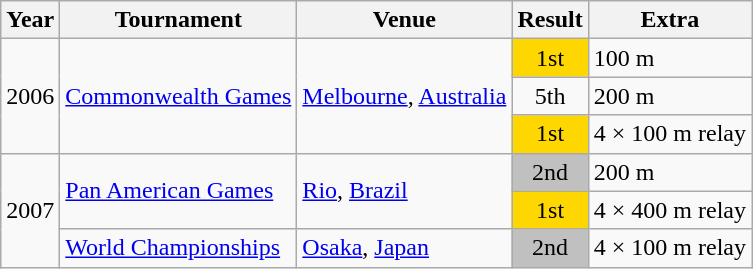<table class=wikitable>
<tr>
<th>Year</th>
<th>Tournament</th>
<th>Venue</th>
<th>Result</th>
<th>Extra</th>
</tr>
<tr>
<td rowspan=3>2006</td>
<td rowspan=3><a href='#'>Commonwealth Games</a></td>
<td rowspan=3><a href='#'>Melbourne</a>, <a href='#'>Australia</a></td>
<td bgcolor="gold" align="center">1st</td>
<td>100 m</td>
</tr>
<tr>
<td align="center">5th</td>
<td>200 m</td>
</tr>
<tr>
<td bgcolor="gold" align="center">1st</td>
<td>4 × 100 m relay</td>
</tr>
<tr>
<td rowspan=3>2007</td>
<td rowspan=2><a href='#'>Pan American Games</a></td>
<td rowspan=2><a href='#'>Rio</a>, <a href='#'>Brazil</a></td>
<td bgcolor="silver" align="center">2nd</td>
<td>200 m</td>
</tr>
<tr>
<td bgcolor="gold" align="center">1st</td>
<td>4 × 400 m relay</td>
</tr>
<tr>
<td><a href='#'>World Championships</a></td>
<td><a href='#'>Osaka</a>, <a href='#'>Japan</a></td>
<td bgcolor="silver" align="center">2nd</td>
<td>4 × 100 m relay</td>
</tr>
</table>
